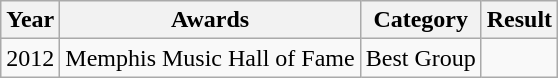<table class="wikitable">
<tr>
<th>Year</th>
<th>Awards</th>
<th>Category</th>
<th>Result</th>
</tr>
<tr>
<td rowspan="4">2012</td>
<td>Memphis Music Hall of Fame</td>
<td>Best Group</td>
<td></td>
</tr>
</table>
